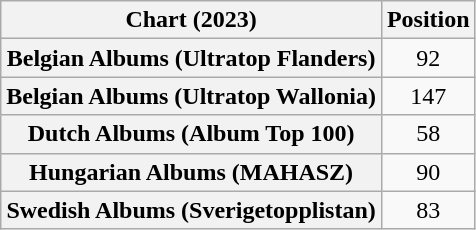<table class="wikitable sortable plainrowheaders" style="text-align:center">
<tr>
<th scope="col">Chart (2023)</th>
<th scope="col">Position</th>
</tr>
<tr>
<th scope="row">Belgian Albums (Ultratop Flanders)</th>
<td>92</td>
</tr>
<tr>
<th scope="row">Belgian Albums (Ultratop Wallonia)</th>
<td>147</td>
</tr>
<tr>
<th scope="row">Dutch Albums (Album Top 100)</th>
<td>58</td>
</tr>
<tr>
<th scope="row">Hungarian Albums (MAHASZ)</th>
<td>90</td>
</tr>
<tr>
<th scope="row">Swedish Albums (Sverigetopplistan)</th>
<td>83</td>
</tr>
</table>
